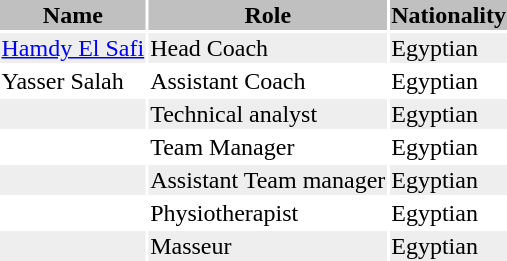<table class="toccolours">
<tr>
<th style="background:silver;">Name</th>
<th style="background:silver;">Role</th>
<th style="background:silver;">Nationality</th>
</tr>
<tr style="background:#eee;">
<td><a href='#'>Hamdy El Safi</a></td>
<td>Head Coach</td>
<td> Egyptian</td>
</tr>
<tr>
<td>Yasser Salah</td>
<td>Assistant Coach</td>
<td> Egyptian</td>
</tr>
<tr style="background:#eee;">
<td></td>
<td>Technical analyst</td>
<td> Egyptian</td>
</tr>
<tr>
<td></td>
<td>Team Manager</td>
<td> Egyptian</td>
</tr>
<tr style="background:#eee;">
<td></td>
<td>Assistant Team manager</td>
<td> Egyptian</td>
</tr>
<tr>
<td></td>
<td>Physiotherapist</td>
<td> Egyptian</td>
</tr>
<tr style="background:#eee;">
<td></td>
<td>Masseur</td>
<td> Egyptian</td>
</tr>
<tr>
</tr>
</table>
